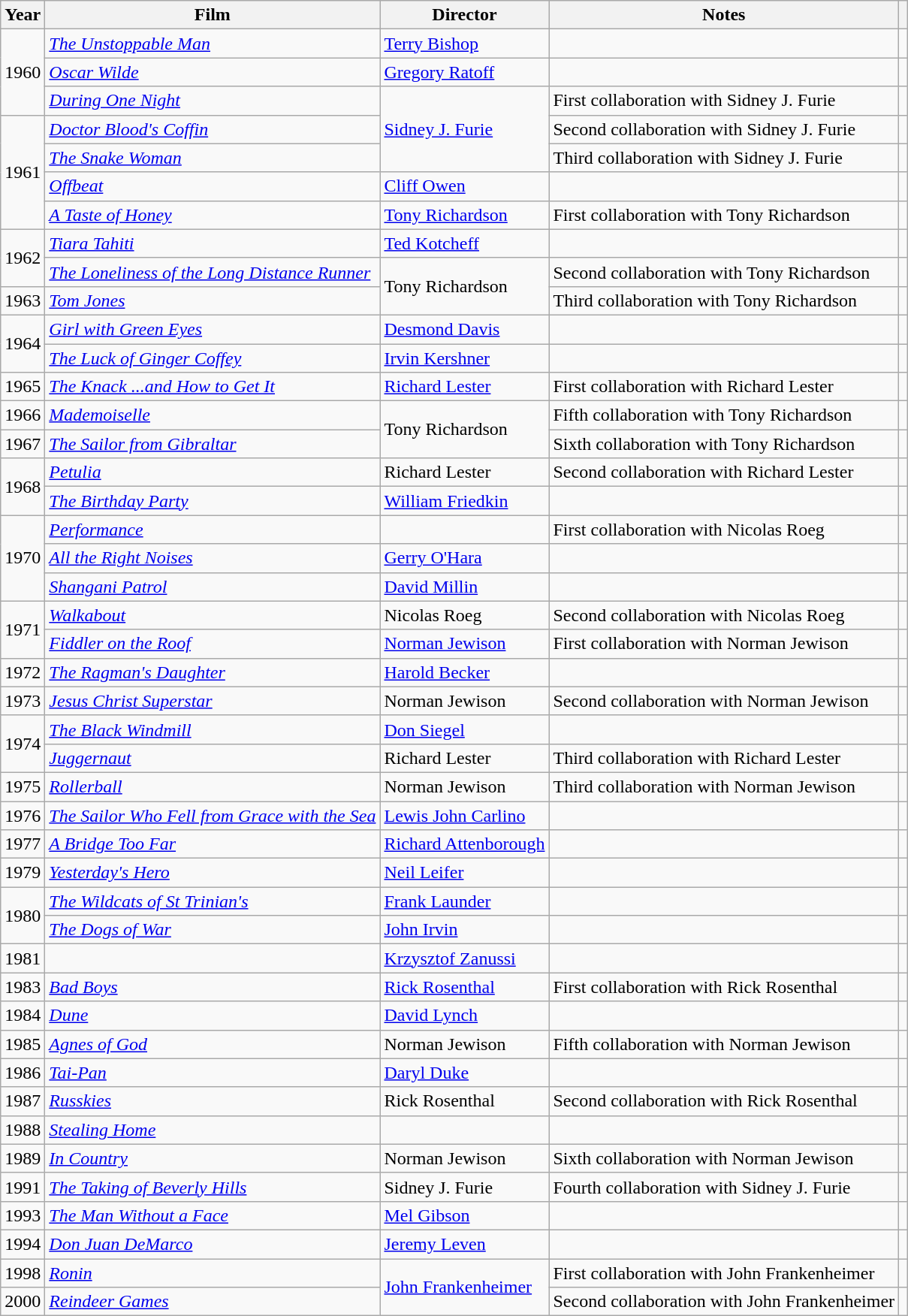<table class="wikitable">
<tr>
<th>Year</th>
<th>Film</th>
<th>Director</th>
<th>Notes</th>
<th></th>
</tr>
<tr>
<td rowspan=3>1960</td>
<td><em><a href='#'>The Unstoppable Man</a></em></td>
<td><a href='#'>Terry Bishop</a></td>
<td></td>
<td></td>
</tr>
<tr>
<td><em><a href='#'>Oscar Wilde</a></em></td>
<td><a href='#'>Gregory Ratoff</a></td>
<td></td>
<td></td>
</tr>
<tr>
<td><em><a href='#'>During One Night</a></em></td>
<td rowspan=3><a href='#'>Sidney J. Furie</a></td>
<td>First collaboration with Sidney J. Furie</td>
<td></td>
</tr>
<tr>
<td rowspan=4>1961</td>
<td><em><a href='#'>Doctor Blood's Coffin</a></em></td>
<td>Second collaboration with Sidney J. Furie</td>
<td></td>
</tr>
<tr>
<td><em><a href='#'>The Snake Woman</a></em></td>
<td>Third collaboration with Sidney J. Furie</td>
<td></td>
</tr>
<tr>
<td><em><a href='#'>Offbeat</a></em></td>
<td><a href='#'>Cliff Owen</a></td>
<td></td>
<td></td>
</tr>
<tr>
<td><em><a href='#'>A Taste of Honey</a></em></td>
<td><a href='#'>Tony Richardson</a></td>
<td>First collaboration with Tony Richardson</td>
<td></td>
</tr>
<tr>
<td rowspan=2>1962</td>
<td><em><a href='#'>Tiara Tahiti</a></em></td>
<td><a href='#'>Ted Kotcheff</a></td>
<td></td>
<td></td>
</tr>
<tr>
<td><em><a href='#'>The Loneliness of the Long Distance Runner</a></em></td>
<td rowspan=2>Tony Richardson</td>
<td>Second collaboration with Tony Richardson</td>
<td></td>
</tr>
<tr>
<td>1963</td>
<td><em><a href='#'>Tom Jones</a></em></td>
<td>Third collaboration with Tony Richardson</td>
<td></td>
</tr>
<tr>
<td rowspan=2>1964</td>
<td><em><a href='#'>Girl with Green Eyes</a></em></td>
<td><a href='#'>Desmond Davis</a></td>
<td><small></small></td>
<td></td>
</tr>
<tr>
<td><em><a href='#'>The Luck of Ginger Coffey</a></em></td>
<td><a href='#'>Irvin Kershner</a></td>
<td></td>
<td></td>
</tr>
<tr>
<td>1965</td>
<td><em><a href='#'>The Knack ...and How to Get It</a></em></td>
<td><a href='#'>Richard Lester</a></td>
<td>First collaboration with Richard Lester</td>
<td></td>
</tr>
<tr>
<td>1966</td>
<td><em><a href='#'>Mademoiselle</a></em></td>
<td rowspan=2>Tony Richardson</td>
<td>Fifth collaboration with Tony Richardson</td>
<td></td>
</tr>
<tr>
<td>1967</td>
<td><em><a href='#'>The Sailor from Gibraltar</a></em></td>
<td>Sixth collaboration with Tony Richardson</td>
<td></td>
</tr>
<tr>
<td rowspan=2>1968</td>
<td><em><a href='#'>Petulia</a></em></td>
<td>Richard Lester</td>
<td>Second collaboration with Richard Lester</td>
<td></td>
</tr>
<tr>
<td><em><a href='#'>The Birthday Party</a></em></td>
<td><a href='#'>William Friedkin</a></td>
<td></td>
<td></td>
</tr>
<tr>
<td rowspan=3>1970</td>
<td><em><a href='#'>Performance</a></em></td>
<td></td>
<td>First collaboration with Nicolas Roeg</td>
<td></td>
</tr>
<tr>
<td><em><a href='#'>All the Right Noises</a></em></td>
<td><a href='#'>Gerry O'Hara</a></td>
<td></td>
<td></td>
</tr>
<tr>
<td><em><a href='#'>Shangani Patrol</a></em></td>
<td><a href='#'>David Millin</a></td>
<td></td>
<td></td>
</tr>
<tr>
<td rowspan=2>1971</td>
<td><em><a href='#'>Walkabout</a></em></td>
<td>Nicolas Roeg</td>
<td>Second collaboration with Nicolas Roeg</td>
<td></td>
</tr>
<tr>
<td><em><a href='#'>Fiddler on the Roof</a></em></td>
<td><a href='#'>Norman Jewison</a></td>
<td>First collaboration with Norman Jewison</td>
<td></td>
</tr>
<tr>
<td>1972</td>
<td><em><a href='#'>The Ragman's Daughter</a></em></td>
<td><a href='#'>Harold Becker</a></td>
<td></td>
<td></td>
</tr>
<tr>
<td>1973</td>
<td><em><a href='#'>Jesus Christ Superstar</a></em></td>
<td>Norman Jewison</td>
<td>Second collaboration with Norman Jewison</td>
<td></td>
</tr>
<tr>
<td rowspan=2>1974</td>
<td><em><a href='#'>The Black Windmill</a></em></td>
<td><a href='#'>Don Siegel</a></td>
<td></td>
<td></td>
</tr>
<tr>
<td><em><a href='#'>Juggernaut</a></em></td>
<td>Richard Lester</td>
<td>Third collaboration with Richard Lester</td>
<td></td>
</tr>
<tr>
<td>1975</td>
<td><em><a href='#'>Rollerball</a></em></td>
<td>Norman Jewison</td>
<td>Third collaboration with Norman Jewison</td>
<td></td>
</tr>
<tr>
<td>1976</td>
<td><em><a href='#'>The Sailor Who Fell from Grace with the Sea</a></em></td>
<td><a href='#'>Lewis John Carlino</a></td>
<td></td>
<td></td>
</tr>
<tr>
<td>1977</td>
<td><em><a href='#'>A Bridge Too Far</a></em></td>
<td><a href='#'>Richard Attenborough</a></td>
<td></td>
<td></td>
</tr>
<tr>
<td>1979</td>
<td><em><a href='#'>Yesterday's Hero</a></em></td>
<td><a href='#'>Neil Leifer</a></td>
<td></td>
<td></td>
</tr>
<tr>
<td rowspan=2>1980</td>
<td><em><a href='#'>The Wildcats of St Trinian's</a></em></td>
<td><a href='#'>Frank Launder</a></td>
<td></td>
<td></td>
</tr>
<tr>
<td><em><a href='#'>The Dogs of War</a></em></td>
<td><a href='#'>John Irvin</a></td>
<td></td>
<td></td>
</tr>
<tr>
<td>1981</td>
<td><em></em></td>
<td><a href='#'>Krzysztof Zanussi</a></td>
<td></td>
<td></td>
</tr>
<tr>
<td>1983</td>
<td><em><a href='#'>Bad Boys</a></em></td>
<td><a href='#'>Rick Rosenthal</a></td>
<td>First collaboration with Rick Rosenthal</td>
<td></td>
</tr>
<tr>
<td>1984</td>
<td><em><a href='#'>Dune</a></em></td>
<td><a href='#'>David Lynch</a></td>
<td></td>
<td></td>
</tr>
<tr>
<td>1985</td>
<td><em><a href='#'>Agnes of God</a></em></td>
<td>Norman Jewison</td>
<td>Fifth collaboration with Norman Jewison</td>
<td></td>
</tr>
<tr>
<td>1986</td>
<td><em><a href='#'>Tai-Pan</a></em></td>
<td><a href='#'>Daryl Duke</a></td>
<td></td>
<td></td>
</tr>
<tr>
<td>1987</td>
<td><em><a href='#'>Russkies</a></em></td>
<td>Rick Rosenthal</td>
<td>Second collaboration with Rick Rosenthal</td>
<td></td>
</tr>
<tr>
<td>1988</td>
<td><em><a href='#'>Stealing Home</a></em></td>
<td></td>
<td></td>
<td></td>
</tr>
<tr>
<td>1989</td>
<td><em><a href='#'>In Country</a></em></td>
<td>Norman Jewison</td>
<td>Sixth collaboration with Norman Jewison</td>
<td></td>
</tr>
<tr>
<td>1991</td>
<td><em><a href='#'>The Taking of Beverly Hills</a></em></td>
<td>Sidney J. Furie</td>
<td>Fourth collaboration with Sidney J. Furie</td>
<td></td>
</tr>
<tr>
<td>1993</td>
<td><em><a href='#'>The Man Without a Face</a></em></td>
<td><a href='#'>Mel Gibson</a></td>
<td></td>
<td></td>
</tr>
<tr>
<td>1994</td>
<td><em><a href='#'>Don Juan DeMarco</a></em></td>
<td><a href='#'>Jeremy Leven</a></td>
<td></td>
<td></td>
</tr>
<tr>
<td>1998</td>
<td><em><a href='#'>Ronin</a></em></td>
<td rowspan=2><a href='#'>John Frankenheimer</a></td>
<td>First collaboration with John Frankenheimer</td>
<td></td>
</tr>
<tr>
<td>2000</td>
<td><em><a href='#'>Reindeer Games</a></em></td>
<td>Second collaboration with John Frankenheimer</td>
<td></td>
</tr>
</table>
